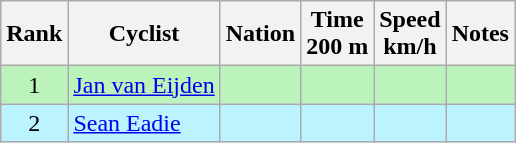<table class="wikitable sortable" style="text-align:center">
<tr>
<th>Rank</th>
<th>Cyclist</th>
<th>Nation</th>
<th>Time<br>200 m</th>
<th>Speed<br>km/h</th>
<th>Notes</th>
</tr>
<tr bgcolor=bbf3bb>
<td>1</td>
<td align=left><a href='#'>Jan van Eijden</a></td>
<td align=left></td>
<td></td>
<td></td>
<td></td>
</tr>
<tr bgcolor=bbf3ff>
<td>2</td>
<td align=left><a href='#'>Sean Eadie</a></td>
<td align=left></td>
<td></td>
<td></td>
<td></td>
</tr>
</table>
